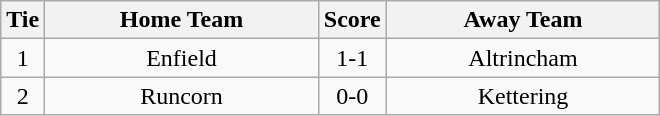<table class="wikitable" style="text-align:center;">
<tr>
<th width=20>Tie</th>
<th width=175>Home Team</th>
<th width=20>Score</th>
<th width=175>Away Team</th>
</tr>
<tr>
<td>1</td>
<td>Enfield</td>
<td>1-1</td>
<td>Altrincham</td>
</tr>
<tr>
<td>2</td>
<td>Runcorn</td>
<td>0-0</td>
<td>Kettering</td>
</tr>
</table>
